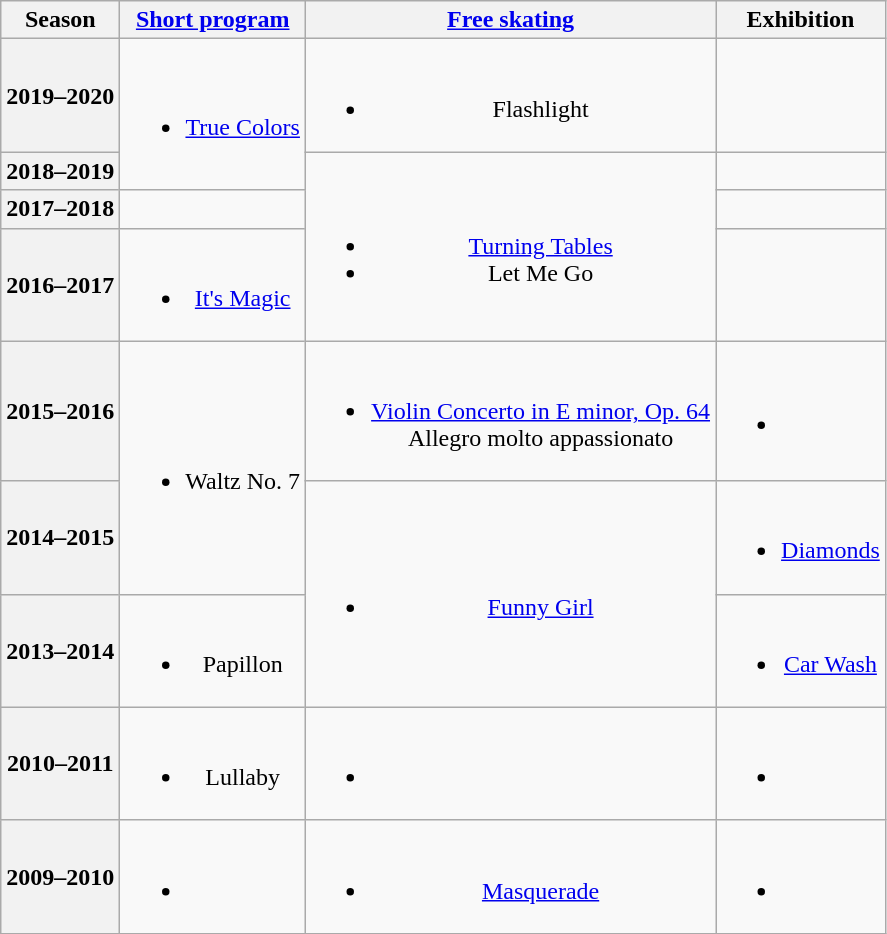<table class="wikitable" style="text-align:center">
<tr>
<th>Season</th>
<th><a href='#'>Short program</a></th>
<th><a href='#'>Free skating</a></th>
<th>Exhibition</th>
</tr>
<tr>
<th>2019–2020 <br> </th>
<td rowspan=2><br><ul><li><a href='#'>True Colors</a> <br></li></ul></td>
<td><br><ul><li>Flashlight <br></li></ul></td>
<td></td>
</tr>
<tr>
<th>2018–2019 <br> </th>
<td rowspan=3><br><ul><li><a href='#'>Turning Tables</a> <br></li><li>Let Me Go <br></li></ul></td>
<td></td>
</tr>
<tr>
<th>2017–2018</th>
<td></td>
<td></td>
</tr>
<tr>
<th>2016–2017 <br> </th>
<td><br><ul><li><a href='#'>It's Magic</a> <br></li></ul></td>
<td></td>
</tr>
<tr>
<th>2015–2016 <br> </th>
<td rowspan=2><br><ul><li>Waltz No. 7 <br></li></ul></td>
<td><br><ul><li><a href='#'>Violin Concerto in E minor, Op. 64</a> <br> Allegro molto appassionato <br></li></ul></td>
<td><br><ul><li></li></ul></td>
</tr>
<tr>
<th>2014–2015 <br> </th>
<td rowspan=2><br><ul><li><a href='#'>Funny Girl</a> <br></li></ul></td>
<td><br><ul><li><a href='#'>Diamonds</a> <br></li></ul></td>
</tr>
<tr>
<th>2013–2014 <br> </th>
<td><br><ul><li>Papillon <br></li></ul></td>
<td><br><ul><li><a href='#'>Car Wash</a> <br></li></ul></td>
</tr>
<tr>
<th>2010–2011</th>
<td><br><ul><li>Lullaby <br></li></ul></td>
<td><br><ul><li></li></ul></td>
<td><br><ul><li></li></ul></td>
</tr>
<tr>
<th>2009–2010</th>
<td><br><ul><li></li></ul></td>
<td><br><ul><li><a href='#'>Masquerade</a> <br></li></ul></td>
<td><br><ul><li></li></ul></td>
</tr>
</table>
